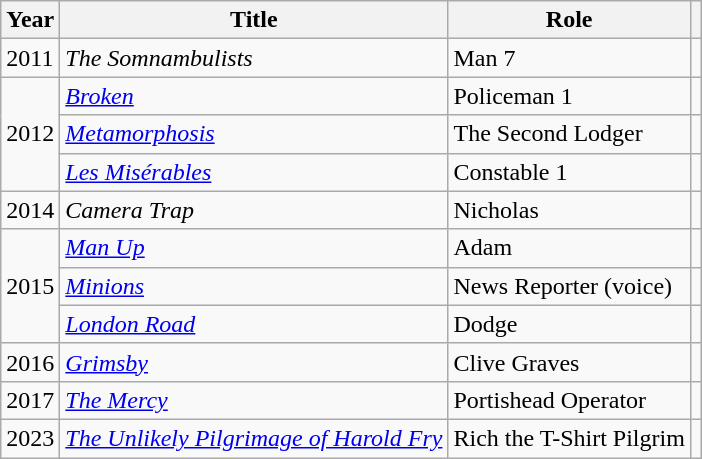<table class="wikitable sortable">
<tr>
<th>Year</th>
<th>Title</th>
<th>Role</th>
<th class="unsortable"></th>
</tr>
<tr>
<td>2011</td>
<td><em>The Somnambulists</em></td>
<td>Man 7</td>
<td></td>
</tr>
<tr>
<td rowspan="3">2012</td>
<td><em><a href='#'>Broken</a></em></td>
<td>Policeman 1</td>
<td></td>
</tr>
<tr>
<td><em><a href='#'>Metamorphosis</a></em></td>
<td>The Second Lodger</td>
<td></td>
</tr>
<tr>
<td><em><a href='#'>Les Misérables</a></em></td>
<td>Constable 1</td>
<td></td>
</tr>
<tr>
<td>2014</td>
<td><em>Camera Trap</em></td>
<td>Nicholas</td>
<td></td>
</tr>
<tr>
<td rowspan="3">2015</td>
<td><em><a href='#'>Man Up</a></em></td>
<td>Adam</td>
<td></td>
</tr>
<tr>
<td><em><a href='#'>Minions</a></em></td>
<td>News Reporter (voice)</td>
<td></td>
</tr>
<tr>
<td><em><a href='#'>London Road</a></em></td>
<td>Dodge</td>
<td></td>
</tr>
<tr>
<td>2016</td>
<td><em><a href='#'>Grimsby</a></em></td>
<td>Clive Graves</td>
<td></td>
</tr>
<tr>
<td>2017</td>
<td><em><a href='#'>The Mercy</a></em></td>
<td>Portishead Operator</td>
<td></td>
</tr>
<tr>
<td>2023</td>
<td><em><a href='#'>The Unlikely Pilgrimage of Harold Fry</a></em></td>
<td>Rich the T-Shirt Pilgrim</td>
<td></td>
</tr>
</table>
